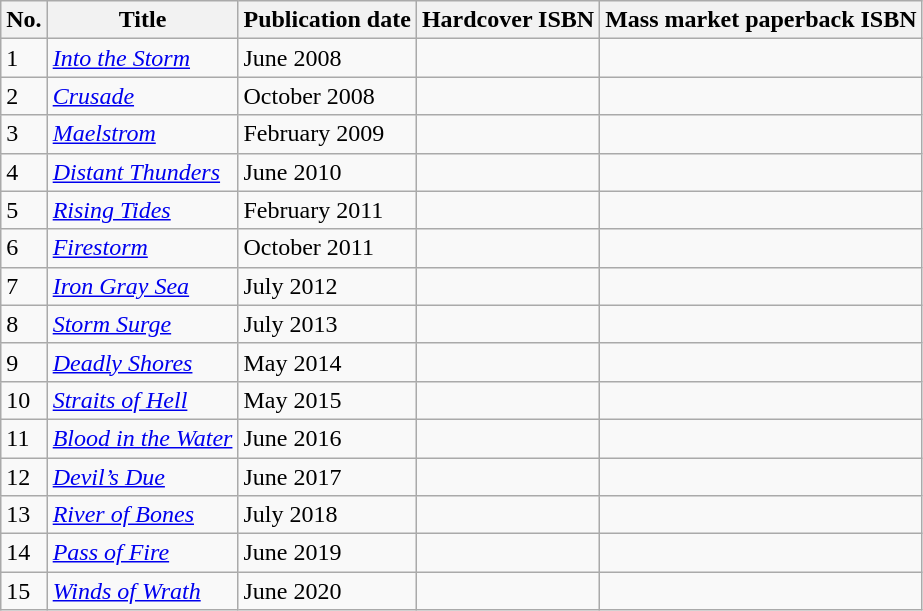<table class="sortable wikitable">
<tr>
<th>No.</th>
<th>Title</th>
<th>Publication date</th>
<th>Hardcover ISBN</th>
<th>Mass market paperback ISBN</th>
</tr>
<tr>
<td>1</td>
<td><em><a href='#'>Into the Storm</a></em></td>
<td>June 2008</td>
<td></td>
<td></td>
</tr>
<tr>
<td>2</td>
<td><em><a href='#'>Crusade</a></em></td>
<td>October 2008</td>
<td></td>
<td></td>
</tr>
<tr>
<td>3</td>
<td><em><a href='#'>Maelstrom</a></em></td>
<td>February 2009</td>
<td></td>
<td></td>
</tr>
<tr>
<td>4</td>
<td><em><a href='#'>Distant Thunders</a></em></td>
<td>June 2010</td>
<td></td>
<td></td>
</tr>
<tr>
<td>5</td>
<td><em><a href='#'>Rising Tides</a></em></td>
<td>February 2011</td>
<td></td>
<td></td>
</tr>
<tr>
<td>6</td>
<td><em><a href='#'>Firestorm</a></em></td>
<td>October 2011</td>
<td></td>
<td></td>
</tr>
<tr>
<td>7</td>
<td><em><a href='#'>Iron Gray Sea</a></em></td>
<td>July 2012</td>
<td></td>
<td></td>
</tr>
<tr>
<td>8</td>
<td><em><a href='#'>Storm Surge</a></em></td>
<td>July 2013</td>
<td></td>
<td></td>
</tr>
<tr>
<td>9</td>
<td><em><a href='#'>Deadly Shores</a></em></td>
<td>May 2014</td>
<td></td>
<td></td>
</tr>
<tr>
<td>10</td>
<td><em><a href='#'>Straits of Hell</a></em></td>
<td>May 2015</td>
<td></td>
<td></td>
</tr>
<tr>
<td>11</td>
<td><em><a href='#'>Blood in the Water</a></em></td>
<td>June 2016</td>
<td></td>
<td></td>
</tr>
<tr>
<td>12</td>
<td><em><a href='#'>Devil’s Due</a></em></td>
<td>June 2017</td>
<td></td>
<td></td>
</tr>
<tr>
<td>13</td>
<td><em><a href='#'>River of Bones</a></em></td>
<td>July 2018</td>
<td></td>
<td></td>
</tr>
<tr>
<td>14</td>
<td><em><a href='#'>Pass of Fire</a></em></td>
<td>June 2019</td>
<td></td>
<td></td>
</tr>
<tr>
<td>15</td>
<td><em><a href='#'>Winds of Wrath</a></em></td>
<td>June 2020</td>
<td></td>
<td></td>
</tr>
</table>
